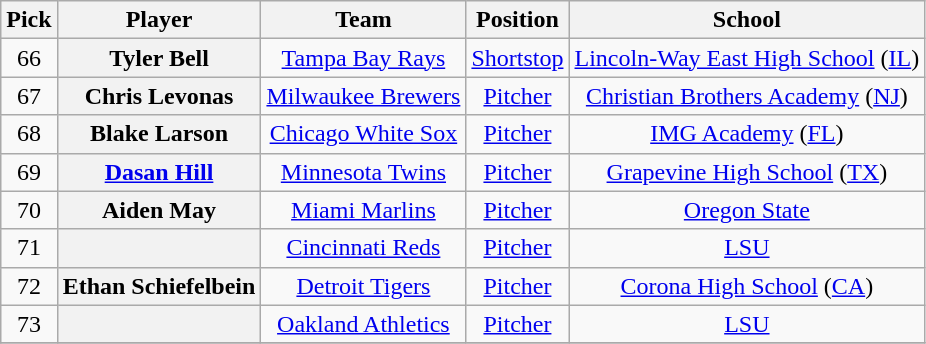<table class="wikitable sortable plainrowheaders" style="text-align:center; width=74%">
<tr>
<th scope="col">Pick</th>
<th scope="col">Player</th>
<th scope="col">Team</th>
<th scope="col">Position</th>
<th scope="col">School</th>
</tr>
<tr>
<td>66</td>
<th scope="row" style="text-align:center">Tyler Bell</th>
<td><a href='#'>Tampa Bay Rays</a></td>
<td><a href='#'>Shortstop</a></td>
<td><a href='#'>Lincoln-Way East High School</a> (<a href='#'>IL</a>)</td>
</tr>
<tr>
<td>67</td>
<th scope="row" style="text-align:center">Chris Levonas</th>
<td><a href='#'>Milwaukee Brewers</a></td>
<td><a href='#'>Pitcher</a></td>
<td><a href='#'>Christian Brothers Academy</a> (<a href='#'>NJ</a>)</td>
</tr>
<tr>
<td>68</td>
<th scope="row" style="text-align:center">Blake Larson</th>
<td><a href='#'>Chicago White Sox</a></td>
<td><a href='#'>Pitcher</a></td>
<td><a href='#'>IMG Academy</a> (<a href='#'>FL</a>)</td>
</tr>
<tr>
<td>69</td>
<th scope="row" style="text-align:center"><a href='#'>Dasan Hill</a></th>
<td><a href='#'>Minnesota Twins</a></td>
<td><a href='#'>Pitcher</a></td>
<td><a href='#'>Grapevine High School</a> (<a href='#'>TX</a>)</td>
</tr>
<tr>
<td>70</td>
<th scope="row" style="text-align:center">Aiden May</th>
<td><a href='#'>Miami Marlins</a></td>
<td><a href='#'>Pitcher</a></td>
<td><a href='#'>Oregon State</a></td>
</tr>
<tr>
<td>71</td>
<th scope="row" style="text-align:center"></th>
<td><a href='#'>Cincinnati Reds</a></td>
<td><a href='#'>Pitcher</a></td>
<td><a href='#'>LSU</a></td>
</tr>
<tr>
<td>72</td>
<th scope="row" style="text-align:center">Ethan Schiefelbein</th>
<td><a href='#'>Detroit Tigers</a></td>
<td><a href='#'>Pitcher</a></td>
<td><a href='#'>Corona High School</a> (<a href='#'>CA</a>)</td>
</tr>
<tr>
<td>73</td>
<th scope="row" style="text-align:center"></th>
<td><a href='#'>Oakland Athletics</a></td>
<td><a href='#'>Pitcher</a></td>
<td><a href='#'>LSU</a></td>
</tr>
<tr>
</tr>
</table>
